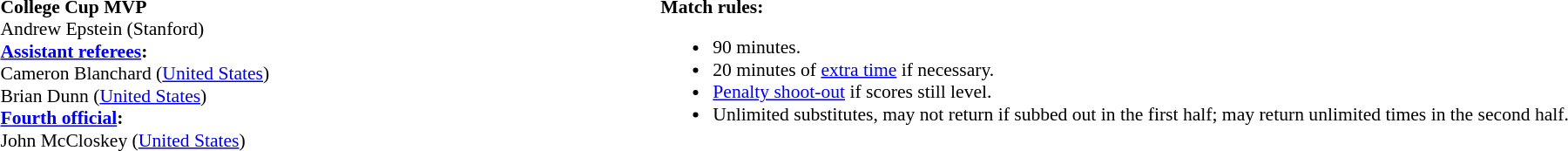<table width=100% style="font-size:90%">
<tr>
<td><br><strong>College Cup MVP</strong>
<br>Andrew Epstein (Stanford)<br><strong><a href='#'>Assistant referees</a>:</strong>
<br>Cameron Blanchard (<a href='#'>United States</a>)
<br>Brian Dunn (<a href='#'>United States</a>)
<br><strong><a href='#'>Fourth official</a>:</strong>
<br>John McCloskey (<a href='#'>United States</a>)</td>
<td style="width:60%; vertical-align:top;"><br><strong>Match rules:</strong><ul><li>90 minutes.</li><li>20 minutes of <a href='#'>extra time</a> if necessary.</li><li><a href='#'>Penalty shoot-out</a> if scores still level.</li><li>Unlimited substitutes, may not return if subbed out in the first half; may return unlimited times in the second half.</li></ul></td>
</tr>
</table>
